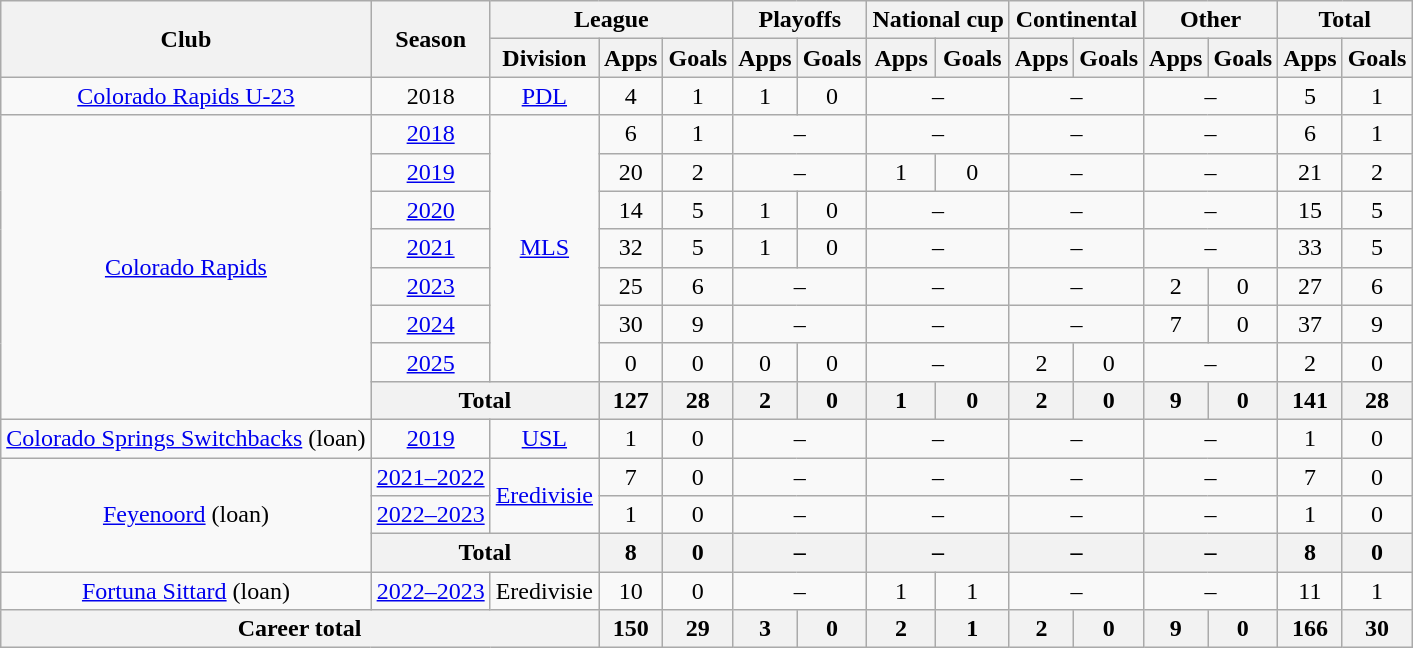<table class="wikitable" style="text-align: center;">
<tr>
<th rowspan=2>Club</th>
<th rowspan=2>Season</th>
<th colspan=3>League</th>
<th colspan=2>Playoffs</th>
<th colspan=2>National cup</th>
<th colspan=2>Continental</th>
<th colspan=2>Other</th>
<th colspan=2>Total</th>
</tr>
<tr>
<th>Division</th>
<th>Apps</th>
<th>Goals</th>
<th>Apps</th>
<th>Goals</th>
<th>Apps</th>
<th>Goals</th>
<th>Apps</th>
<th>Goals</th>
<th>Apps</th>
<th>Goals</th>
<th>Apps</th>
<th>Goals</th>
</tr>
<tr>
<td><a href='#'>Colorado Rapids U-23</a></td>
<td>2018</td>
<td><a href='#'>PDL</a></td>
<td>4</td>
<td>1</td>
<td>1</td>
<td>0</td>
<td colspan=2>–</td>
<td colspan=2>–</td>
<td colspan=2>–</td>
<td>5</td>
<td>1</td>
</tr>
<tr>
<td rowspan=8><a href='#'>Colorado Rapids</a></td>
<td><a href='#'>2018</a></td>
<td rowspan=7><a href='#'>MLS</a></td>
<td>6</td>
<td>1</td>
<td colspan=2>–</td>
<td colspan=2>–</td>
<td colspan=2>–</td>
<td colspan=2>–</td>
<td>6</td>
<td>1</td>
</tr>
<tr>
<td><a href='#'>2019</a></td>
<td>20</td>
<td>2</td>
<td colspan=2>–</td>
<td>1</td>
<td>0</td>
<td colspan=2>–</td>
<td colspan=2>–</td>
<td>21</td>
<td>2</td>
</tr>
<tr>
<td><a href='#'>2020</a></td>
<td>14</td>
<td>5</td>
<td>1</td>
<td>0</td>
<td colspan=2>–</td>
<td colspan=2>–</td>
<td colspan=2>–</td>
<td>15</td>
<td>5</td>
</tr>
<tr>
<td><a href='#'>2021</a></td>
<td>32</td>
<td>5</td>
<td>1</td>
<td>0</td>
<td colspan=2>–</td>
<td colspan=2>–</td>
<td colspan=2>–</td>
<td>33</td>
<td>5</td>
</tr>
<tr>
<td><a href='#'>2023</a></td>
<td>25</td>
<td>6</td>
<td colspan=2>–</td>
<td colspan=2>–</td>
<td colspan=2>–</td>
<td>2</td>
<td>0</td>
<td>27</td>
<td>6</td>
</tr>
<tr>
<td><a href='#'>2024</a></td>
<td>30</td>
<td>9</td>
<td colspan=2>–</td>
<td colspan=2>–</td>
<td colspan=2>–</td>
<td>7</td>
<td>0</td>
<td>37</td>
<td>9</td>
</tr>
<tr>
<td><a href='#'>2025</a></td>
<td>0</td>
<td>0</td>
<td>0</td>
<td>0</td>
<td colspan=2>–</td>
<td>2</td>
<td>0</td>
<td colspan=2>–</td>
<td>2</td>
<td>0</td>
</tr>
<tr>
<th colspan=2>Total</th>
<th>127</th>
<th>28</th>
<th>2</th>
<th>0</th>
<th>1</th>
<th>0</th>
<th>2</th>
<th>0</th>
<th>9</th>
<th>0</th>
<th>141</th>
<th>28</th>
</tr>
<tr>
<td><a href='#'>Colorado Springs Switchbacks</a> (loan)</td>
<td><a href='#'>2019</a></td>
<td><a href='#'>USL</a></td>
<td>1</td>
<td>0</td>
<td colspan=2>–</td>
<td colspan=2>–</td>
<td colspan=2>–</td>
<td colspan=2>–</td>
<td>1</td>
<td>0</td>
</tr>
<tr>
<td rowspan=3><a href='#'>Feyenoord</a> (loan)</td>
<td><a href='#'>2021–2022</a></td>
<td rowspan=2><a href='#'>Eredivisie</a></td>
<td>7</td>
<td>0</td>
<td colspan=2>–</td>
<td colspan=2>–</td>
<td colspan=2>–</td>
<td colspan=2>–</td>
<td>7</td>
<td>0</td>
</tr>
<tr>
<td><a href='#'>2022–2023</a></td>
<td>1</td>
<td>0</td>
<td colspan=2>–</td>
<td colspan=2>–</td>
<td colspan=2>–</td>
<td colspan=2>–</td>
<td>1</td>
<td>0</td>
</tr>
<tr>
<th colspan=2>Total</th>
<th>8</th>
<th>0</th>
<th colspan=2>–</th>
<th colspan=2>–</th>
<th colspan=2>–</th>
<th colspan=2>–</th>
<th>8</th>
<th>0</th>
</tr>
<tr>
<td><a href='#'>Fortuna Sittard</a> (loan)</td>
<td><a href='#'>2022–2023</a></td>
<td>Eredivisie</td>
<td>10</td>
<td>0</td>
<td colspan=2>–</td>
<td>1</td>
<td>1</td>
<td colspan=2>–</td>
<td colspan=2>–</td>
<td>11</td>
<td>1</td>
</tr>
<tr>
<th colspan=3>Career total</th>
<th>150</th>
<th>29</th>
<th>3</th>
<th>0</th>
<th>2</th>
<th>1</th>
<th>2</th>
<th>0</th>
<th>9</th>
<th>0</th>
<th>166</th>
<th>30</th>
</tr>
</table>
